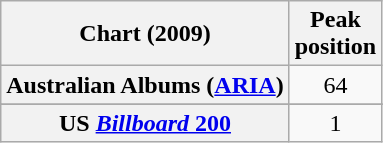<table class="wikitable sortable plainrowheaders">
<tr>
<th scope="col">Chart (2009)</th>
<th scope="col">Peak<br>position</th>
</tr>
<tr>
<th scope="row">Australian Albums (<a href='#'>ARIA</a>)</th>
<td style="text-align:center;">64</td>
</tr>
<tr>
</tr>
<tr>
</tr>
<tr>
</tr>
<tr>
</tr>
<tr>
</tr>
<tr>
<th scope="row">US <a href='#'><em>Billboard</em> 200</a></th>
<td style="text-align:center;">1</td>
</tr>
</table>
